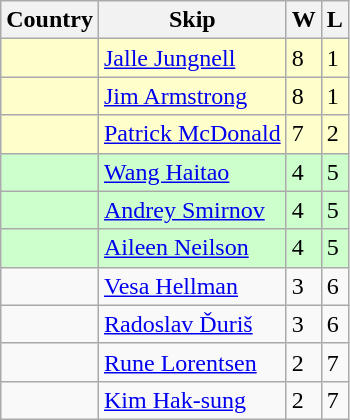<table class=wikitable>
<tr>
<th>Country</th>
<th>Skip</th>
<th>W</th>
<th>L</th>
</tr>
<tr bgcolor=#ffffcc>
<td></td>
<td><a href='#'>Jalle Jungnell</a></td>
<td>8</td>
<td>1</td>
</tr>
<tr bgcolor=#ffffcc>
<td></td>
<td><a href='#'>Jim Armstrong</a></td>
<td>8</td>
<td>1</td>
</tr>
<tr bgcolor=#ffffcc>
<td></td>
<td><a href='#'>Patrick McDonald</a></td>
<td>7</td>
<td>2</td>
</tr>
<tr bgcolor=#ccffcc>
<td></td>
<td><a href='#'>Wang Haitao</a></td>
<td>4</td>
<td>5</td>
</tr>
<tr bgcolor=#ccffcc>
<td></td>
<td><a href='#'>Andrey Smirnov</a></td>
<td>4</td>
<td>5</td>
</tr>
<tr bgcolor=#ccffcc>
<td></td>
<td><a href='#'>Aileen Neilson</a></td>
<td>4</td>
<td>5</td>
</tr>
<tr>
<td></td>
<td><a href='#'>Vesa Hellman</a></td>
<td>3</td>
<td>6</td>
</tr>
<tr>
<td></td>
<td><a href='#'>Radoslav Ďuriš</a></td>
<td>3</td>
<td>6</td>
</tr>
<tr>
<td></td>
<td><a href='#'>Rune Lorentsen</a></td>
<td>2</td>
<td>7</td>
</tr>
<tr>
<td></td>
<td><a href='#'>Kim Hak-sung</a></td>
<td>2</td>
<td>7</td>
</tr>
</table>
